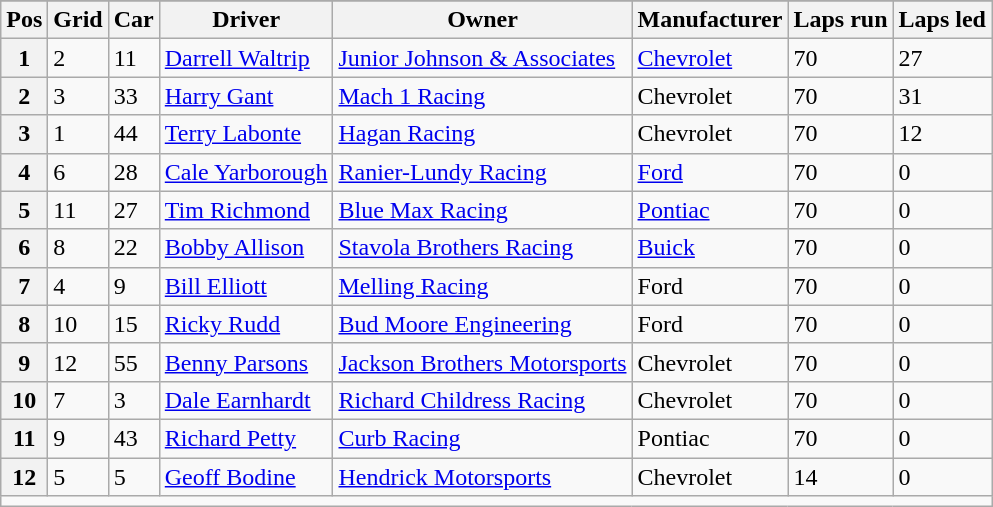<table class="sortable wikitable" border="1">
<tr>
</tr>
<tr>
<th scope="col">Pos</th>
<th scope="col">Grid</th>
<th scope="col">Car</th>
<th scope="col">Driver</th>
<th scope="col">Owner</th>
<th scope="col">Manufacturer</th>
<th scope="col">Laps run</th>
<th scope="col">Laps led</th>
</tr>
<tr>
<th scope="row">1</th>
<td>2</td>
<td>11</td>
<td><a href='#'>Darrell Waltrip</a></td>
<td><a href='#'>Junior Johnson & Associates</a></td>
<td><a href='#'>Chevrolet</a></td>
<td>70</td>
<td>27</td>
</tr>
<tr>
<th scope="row">2</th>
<td>3</td>
<td>33</td>
<td><a href='#'>Harry Gant</a></td>
<td><a href='#'>Mach 1 Racing</a></td>
<td>Chevrolet</td>
<td>70</td>
<td>31</td>
</tr>
<tr>
<th scope="row">3</th>
<td>1</td>
<td>44</td>
<td><a href='#'>Terry Labonte</a></td>
<td><a href='#'>Hagan Racing</a></td>
<td>Chevrolet</td>
<td>70</td>
<td>12</td>
</tr>
<tr>
<th scope="row">4</th>
<td>6</td>
<td>28</td>
<td><a href='#'>Cale Yarborough</a></td>
<td><a href='#'>Ranier-Lundy Racing</a></td>
<td><a href='#'>Ford</a></td>
<td>70</td>
<td>0</td>
</tr>
<tr>
<th scope="row">5</th>
<td>11</td>
<td>27</td>
<td><a href='#'>Tim Richmond</a></td>
<td><a href='#'>Blue Max Racing</a></td>
<td><a href='#'>Pontiac</a></td>
<td>70</td>
<td>0</td>
</tr>
<tr>
<th scope="row">6</th>
<td>8</td>
<td>22</td>
<td><a href='#'>Bobby Allison</a></td>
<td><a href='#'>Stavola Brothers Racing</a></td>
<td><a href='#'>Buick</a></td>
<td>70</td>
<td>0</td>
</tr>
<tr>
<th scope="row">7</th>
<td>4</td>
<td>9</td>
<td><a href='#'>Bill Elliott</a></td>
<td><a href='#'>Melling Racing</a></td>
<td>Ford</td>
<td>70</td>
<td>0</td>
</tr>
<tr>
<th scope="row">8</th>
<td>10</td>
<td>15</td>
<td><a href='#'>Ricky Rudd</a></td>
<td><a href='#'>Bud Moore Engineering</a></td>
<td>Ford</td>
<td>70</td>
<td>0</td>
</tr>
<tr>
<th scope="row">9</th>
<td>12</td>
<td>55</td>
<td><a href='#'>Benny Parsons</a></td>
<td><a href='#'>Jackson Brothers Motorsports</a></td>
<td>Chevrolet</td>
<td>70</td>
<td>0</td>
</tr>
<tr>
<th scope="row">10</th>
<td>7</td>
<td>3</td>
<td><a href='#'>Dale Earnhardt</a></td>
<td><a href='#'>Richard Childress Racing</a></td>
<td>Chevrolet</td>
<td>70</td>
<td>0</td>
</tr>
<tr>
<th scope="row">11</th>
<td>9</td>
<td>43</td>
<td><a href='#'>Richard Petty</a></td>
<td><a href='#'>Curb Racing</a></td>
<td>Pontiac</td>
<td>70</td>
<td>0</td>
</tr>
<tr>
<th scope="row">12</th>
<td>5</td>
<td>5</td>
<td><a href='#'>Geoff Bodine</a></td>
<td><a href='#'>Hendrick Motorsports</a></td>
<td>Chevrolet</td>
<td>14</td>
<td>0</td>
</tr>
<tr class="sortbottom">
<td colspan="8"></td>
</tr>
</table>
